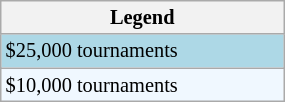<table class="wikitable" style="font-size:85%; width:15%;">
<tr>
<th>Legend</th>
</tr>
<tr style="background:lightblue;">
<td>$25,000 tournaments</td>
</tr>
<tr style="background:#f0f8ff;">
<td>$10,000 tournaments</td>
</tr>
</table>
